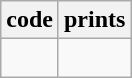<table class="wikitable">
<tr>
<th>code</th>
<th>prints</th>
</tr>
<tr>
<td><br></td>
<td><br></td>
</tr>
</table>
